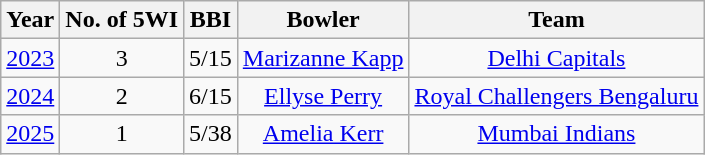<table class="wikitable sortable" style="text-align:center;">
<tr>
<th>Year</th>
<th>No. of 5WI</th>
<th class="unsortable">BBI</th>
<th class="unsortable">Bowler</th>
<th class="unsortable">Team</th>
</tr>
<tr>
<td><a href='#'>2023</a></td>
<td>3</td>
<td>5/15</td>
<td><a href='#'>Marizanne Kapp</a></td>
<td><a href='#'>Delhi Capitals</a></td>
</tr>
<tr>
<td><a href='#'>2024</a></td>
<td>2</td>
<td>6/15</td>
<td><a href='#'>Ellyse Perry</a></td>
<td><a href='#'>Royal Challengers Bengaluru</a></td>
</tr>
<tr>
<td><a href='#'>2025</a></td>
<td>1</td>
<td>5/38</td>
<td><a href='#'>Amelia Kerr</a></td>
<td><a href='#'>Mumbai Indians</a></td>
</tr>
</table>
